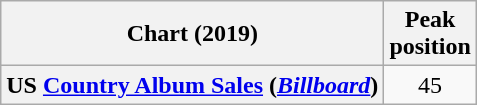<table class="wikitable sortable plainrowheaders" style="text-align:center;">
<tr>
<th>Chart (2019)</th>
<th>Peak <br> position</th>
</tr>
<tr>
<th scope="row">US <a href='#'>Country Album Sales</a> (<em><a href='#'>Billboard</a></em>)</th>
<td>45</td>
</tr>
</table>
